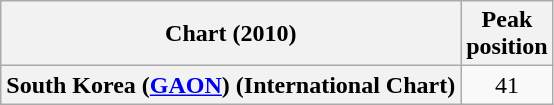<table class="wikitable plainrowheaders" style="text-align:center">
<tr>
<th scope="col">Chart (2010)</th>
<th scope="col">Peak<br> position</th>
</tr>
<tr>
<th scope="row">South Korea (<a href='#'>GAON</a>) (International Chart)</th>
<td>41</td>
</tr>
</table>
